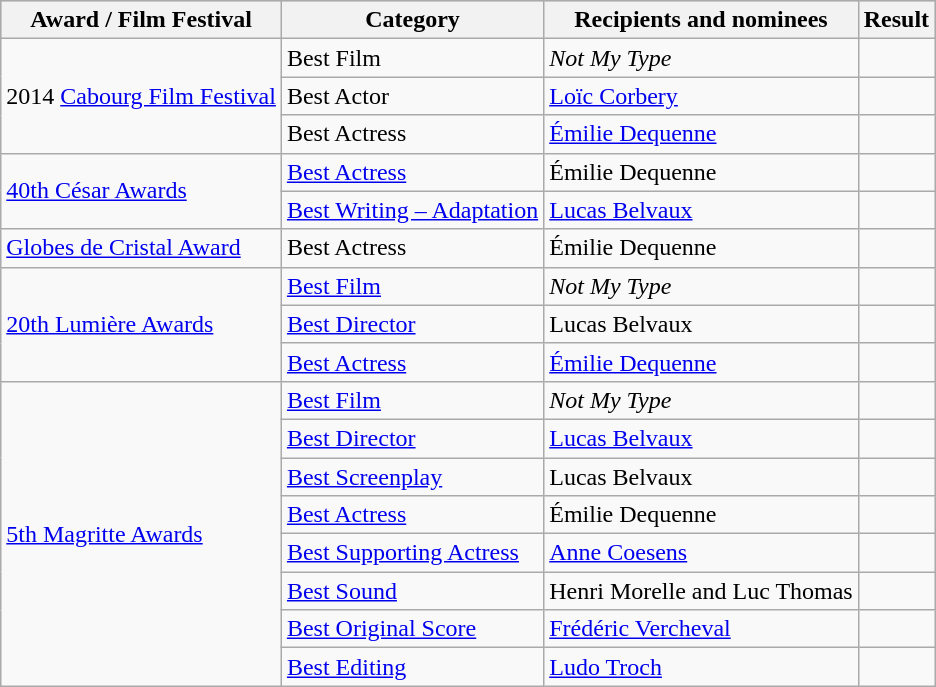<table class="wikitable plainrowheaders sortable">
<tr style="background:#ccc; text-align:center;">
<th scope="col">Award / Film Festival</th>
<th scope="col">Category</th>
<th scope="col">Recipients and nominees</th>
<th scope="col">Result</th>
</tr>
<tr>
<td rowspan=3>2014 <a href='#'>Cabourg Film Festival</a></td>
<td>Best Film</td>
<td><em>Not My Type</em></td>
<td></td>
</tr>
<tr>
<td>Best Actor</td>
<td><a href='#'>Loïc Corbery</a></td>
<td></td>
</tr>
<tr>
<td>Best Actress</td>
<td><a href='#'>Émilie Dequenne</a></td>
<td></td>
</tr>
<tr>
<td rowspan=2><a href='#'>40th César Awards</a></td>
<td><a href='#'>Best Actress</a></td>
<td>Émilie Dequenne</td>
<td></td>
</tr>
<tr>
<td><a href='#'>Best Writing – Adaptation</a></td>
<td><a href='#'>Lucas Belvaux</a></td>
<td></td>
</tr>
<tr>
<td><a href='#'>Globes de Cristal Award</a></td>
<td>Best Actress</td>
<td>Émilie Dequenne</td>
<td></td>
</tr>
<tr>
<td rowspan=3><a href='#'>20th Lumière Awards</a></td>
<td><a href='#'>Best Film</a></td>
<td><em>Not My Type</em></td>
<td></td>
</tr>
<tr>
<td><a href='#'>Best Director</a></td>
<td>Lucas Belvaux</td>
<td></td>
</tr>
<tr>
<td><a href='#'>Best Actress</a></td>
<td><a href='#'>Émilie Dequenne</a></td>
<td></td>
</tr>
<tr>
<td rowspan="8"><a href='#'>5th Magritte Awards</a></td>
<td><a href='#'>Best Film</a></td>
<td><em>Not My Type</em></td>
<td></td>
</tr>
<tr>
<td><a href='#'>Best Director</a></td>
<td><a href='#'>Lucas Belvaux</a></td>
<td></td>
</tr>
<tr>
<td><a href='#'>Best Screenplay</a></td>
<td>Lucas Belvaux</td>
<td></td>
</tr>
<tr>
<td><a href='#'>Best Actress</a></td>
<td>Émilie Dequenne</td>
<td></td>
</tr>
<tr>
<td><a href='#'>Best Supporting Actress</a></td>
<td><a href='#'>Anne Coesens</a></td>
<td></td>
</tr>
<tr>
<td><a href='#'>Best Sound</a></td>
<td>Henri Morelle and Luc Thomas</td>
<td></td>
</tr>
<tr>
<td><a href='#'>Best Original Score</a></td>
<td><a href='#'>Frédéric Vercheval</a></td>
<td></td>
</tr>
<tr>
<td><a href='#'>Best Editing</a></td>
<td><a href='#'>Ludo Troch</a></td>
<td></td>
</tr>
</table>
